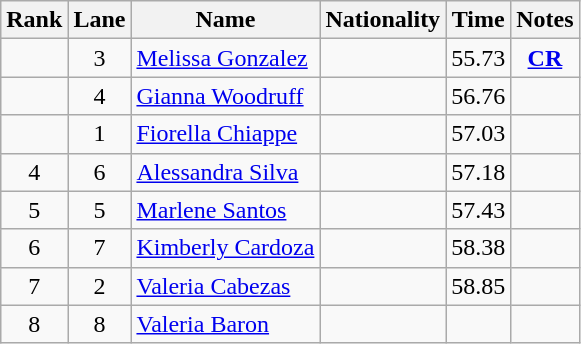<table class="wikitable sortable" style="text-align:center">
<tr>
<th>Rank</th>
<th>Lane</th>
<th>Name</th>
<th>Nationality</th>
<th>Time</th>
<th>Notes</th>
</tr>
<tr>
<td></td>
<td>3</td>
<td align=left><a href='#'>Melissa Gonzalez</a></td>
<td align=left></td>
<td>55.73</td>
<td><strong><a href='#'>CR</a></strong></td>
</tr>
<tr>
<td></td>
<td>4</td>
<td align=left><a href='#'>Gianna Woodruff</a></td>
<td align=left></td>
<td>56.76</td>
<td></td>
</tr>
<tr>
<td></td>
<td>1</td>
<td align=left><a href='#'>Fiorella Chiappe</a></td>
<td align=left></td>
<td>57.03</td>
<td></td>
</tr>
<tr>
<td>4</td>
<td>6</td>
<td align=left><a href='#'>Alessandra Silva</a></td>
<td align=left></td>
<td>57.18</td>
<td></td>
</tr>
<tr>
<td>5</td>
<td>5</td>
<td align=left><a href='#'>Marlene Santos</a></td>
<td align=left></td>
<td>57.43</td>
<td></td>
</tr>
<tr>
<td>6</td>
<td>7</td>
<td align=left><a href='#'>Kimberly Cardoza</a></td>
<td align=left></td>
<td>58.38</td>
<td></td>
</tr>
<tr>
<td>7</td>
<td>2</td>
<td align=left><a href='#'>Valeria Cabezas</a></td>
<td align=left></td>
<td>58.85</td>
<td></td>
</tr>
<tr>
<td>8</td>
<td>8</td>
<td align=left><a href='#'>Valeria Baron</a></td>
<td align=left></td>
<td></td>
<td></td>
</tr>
</table>
